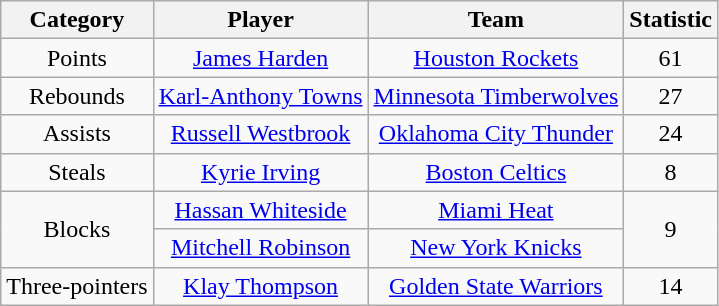<table class="wikitable" style="text-align:center">
<tr>
<th>Category</th>
<th>Player</th>
<th>Team</th>
<th>Statistic</th>
</tr>
<tr>
<td>Points</td>
<td><a href='#'>James Harden</a></td>
<td><a href='#'>Houston Rockets</a></td>
<td>61</td>
</tr>
<tr>
<td>Rebounds</td>
<td><a href='#'>Karl-Anthony Towns</a></td>
<td><a href='#'>Minnesota Timberwolves</a></td>
<td>27</td>
</tr>
<tr>
<td>Assists</td>
<td><a href='#'>Russell Westbrook</a></td>
<td><a href='#'>Oklahoma City Thunder</a></td>
<td>24</td>
</tr>
<tr>
<td>Steals</td>
<td><a href='#'>Kyrie Irving</a></td>
<td><a href='#'>Boston Celtics</a></td>
<td>8</td>
</tr>
<tr>
<td rowspan="2">Blocks</td>
<td><a href='#'>Hassan Whiteside</a></td>
<td><a href='#'>Miami Heat</a></td>
<td rowspan="2">9</td>
</tr>
<tr>
<td><a href='#'>Mitchell Robinson</a></td>
<td><a href='#'>New York Knicks</a></td>
</tr>
<tr>
<td>Three-pointers</td>
<td><a href='#'>Klay Thompson</a></td>
<td><a href='#'>Golden State Warriors</a></td>
<td>14</td>
</tr>
</table>
